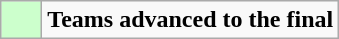<table class="wikitable" style="text-align: center;">
<tr>
<td bgcolor=#CCFFCC style="width: 20px;"></td>
<td><strong>Teams advanced to the final</strong></td>
</tr>
</table>
